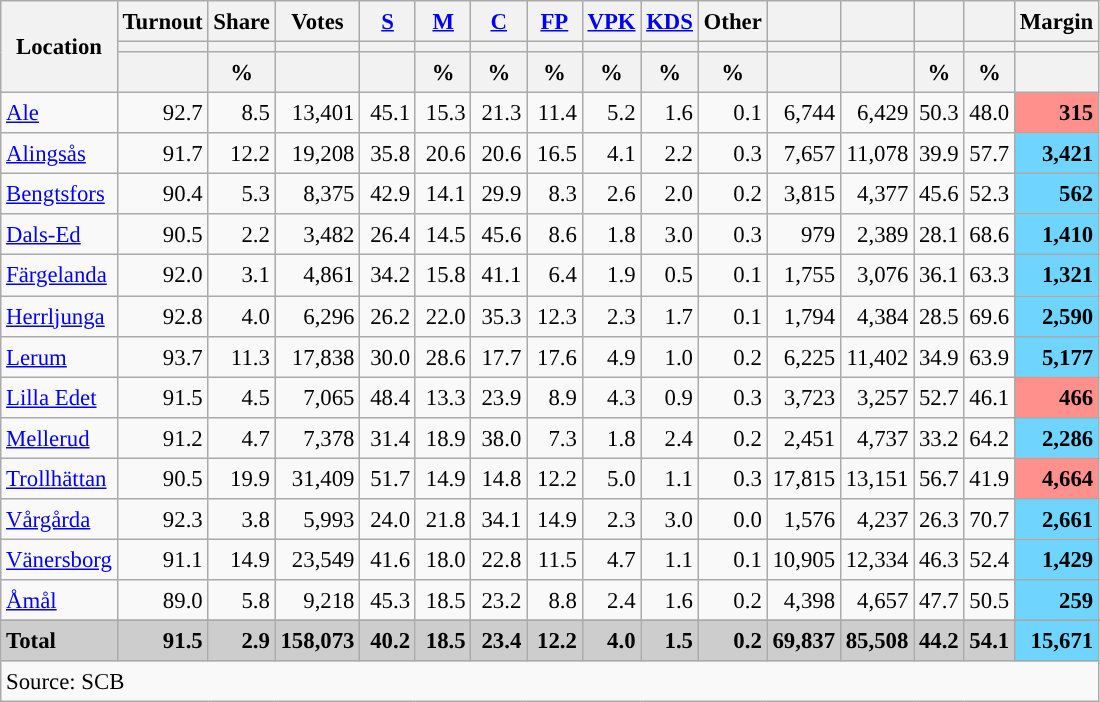<table class="wikitable sortable" style="text-align:right; font-size:95%; line-height:20px;">
<tr>
<th rowspan="3">Location</th>
<th>Turnout</th>
<th>Share</th>
<th>Votes</th>
<th width="30px" class="unsortable"><a href='#'>S</a></th>
<th width="30px" class="unsortable"><a href='#'>M</a></th>
<th width="30px" class="unsortable"><a href='#'>C</a></th>
<th width="30px" class="unsortable"><a href='#'>FP</a></th>
<th width="30px" class="unsortable"><a href='#'>VPK</a></th>
<th width="30px" class="unsortable"><a href='#'>KDS</a></th>
<th width="30px" class="unsortable">Other</th>
<th></th>
<th></th>
<th></th>
<th></th>
<th>Margin</th>
</tr>
<tr>
<th></th>
<th></th>
<th></th>
<th style="background:"></th>
<th style="background:"></th>
<th style="background:"></th>
<th style="background:"></th>
<th style="background:"></th>
<th style="background:"></th>
<th style="background:"></th>
<th style="background:"></th>
<th style="background:"></th>
<th style="background:"></th>
<th style="background:"></th>
<th></th>
</tr>
<tr>
<th></th>
<th data-sort-type="number">%</th>
<th data-sort-type="number"></th>
<th></th>
<th data-sort-type="number">%</th>
<th data-sort-type="number">%</th>
<th data-sort-type="number">%</th>
<th data-sort-type="number">%</th>
<th data-sort-type="number">%</th>
<th data-sort-type="number">%</th>
<th data-sort-type="number"></th>
<th data-sort-type="number"></th>
<th data-sort-type="number">%</th>
<th data-sort-type="number">%</th>
<th data-sort-type="number"></th>
</tr>
<tr>
<td align=left><a href='#'>Ale</a></td>
<td>92.7</td>
<td>8.5</td>
<td>13,401</td>
<td>45.1</td>
<td>15.3</td>
<td>21.3</td>
<td>11.4</td>
<td>5.2</td>
<td>1.6</td>
<td>0.1</td>
<td>6,744</td>
<td>6,429</td>
<td>50.3</td>
<td>48.0</td>
<td bgcolor=#ff908c><strong>315</strong></td>
</tr>
<tr>
<td align=left><a href='#'>Alingsås</a></td>
<td>91.7</td>
<td>12.2</td>
<td>19,208</td>
<td>35.8</td>
<td>20.6</td>
<td>20.6</td>
<td>16.5</td>
<td>4.1</td>
<td>2.2</td>
<td>0.3</td>
<td>7,657</td>
<td>11,078</td>
<td>39.9</td>
<td>57.7</td>
<td bgcolor=#6fd5fe><strong>3,421</strong></td>
</tr>
<tr>
<td align=left><a href='#'>Bengtsfors</a></td>
<td>90.4</td>
<td>5.3</td>
<td>8,375</td>
<td>42.9</td>
<td>14.1</td>
<td>29.9</td>
<td>8.3</td>
<td>2.6</td>
<td>2.0</td>
<td>0.2</td>
<td>3,815</td>
<td>4,377</td>
<td>45.6</td>
<td>52.3</td>
<td bgcolor=#6fd5fe><strong>562</strong></td>
</tr>
<tr>
<td align=left><a href='#'>Dals-Ed</a></td>
<td>90.5</td>
<td>2.2</td>
<td>3,482</td>
<td>26.4</td>
<td>14.5</td>
<td>45.6</td>
<td>8.6</td>
<td>1.8</td>
<td>3.0</td>
<td>0.3</td>
<td>979</td>
<td>2,389</td>
<td>28.1</td>
<td>68.6</td>
<td bgcolor=#6fd5fe><strong>1,410</strong></td>
</tr>
<tr>
<td align=left><a href='#'>Färgelanda</a></td>
<td>92.0</td>
<td>3.1</td>
<td>4,861</td>
<td>34.2</td>
<td>15.8</td>
<td>41.1</td>
<td>6.4</td>
<td>1.9</td>
<td>0.5</td>
<td>0.1</td>
<td>1,755</td>
<td>3,076</td>
<td>36.1</td>
<td>63.3</td>
<td bgcolor=#6fd5fe><strong>1,321</strong></td>
</tr>
<tr>
<td align=left><a href='#'>Herrljunga</a></td>
<td>92.8</td>
<td>4.0</td>
<td>6,296</td>
<td>26.2</td>
<td>22.0</td>
<td>35.3</td>
<td>12.3</td>
<td>2.3</td>
<td>1.7</td>
<td>0.1</td>
<td>1,794</td>
<td>4,384</td>
<td>28.5</td>
<td>69.6</td>
<td bgcolor=#6fd5fe><strong>2,590</strong></td>
</tr>
<tr>
<td align=left><a href='#'>Lerum</a></td>
<td>93.7</td>
<td>11.3</td>
<td>17,838</td>
<td>30.0</td>
<td>28.6</td>
<td>17.7</td>
<td>17.6</td>
<td>4.9</td>
<td>1.0</td>
<td>0.2</td>
<td>6,225</td>
<td>11,402</td>
<td>34.9</td>
<td>63.9</td>
<td bgcolor=#6fd5fe><strong>5,177</strong></td>
</tr>
<tr>
<td align=left><a href='#'>Lilla Edet</a></td>
<td>91.5</td>
<td>4.5</td>
<td>7,065</td>
<td>48.4</td>
<td>13.3</td>
<td>23.9</td>
<td>8.9</td>
<td>4.3</td>
<td>0.9</td>
<td>0.3</td>
<td>3,723</td>
<td>3,257</td>
<td>52.7</td>
<td>46.1</td>
<td bgcolor=#ff908c><strong>466</strong></td>
</tr>
<tr>
<td align=left><a href='#'>Mellerud</a></td>
<td>91.2</td>
<td>4.7</td>
<td>7,378</td>
<td>31.4</td>
<td>18.9</td>
<td>38.0</td>
<td>7.3</td>
<td>1.8</td>
<td>2.4</td>
<td>0.2</td>
<td>2,451</td>
<td>4,737</td>
<td>33.2</td>
<td>64.2</td>
<td bgcolor=#6fd5fe><strong>2,286</strong></td>
</tr>
<tr>
<td align=left><a href='#'>Trollhättan</a></td>
<td>90.5</td>
<td>19.9</td>
<td>31,409</td>
<td>51.7</td>
<td>14.9</td>
<td>14.8</td>
<td>12.2</td>
<td>5.0</td>
<td>1.1</td>
<td>0.3</td>
<td>17,815</td>
<td>13,151</td>
<td>56.7</td>
<td>41.9</td>
<td bgcolor=#ff908c><strong>4,664</strong></td>
</tr>
<tr>
<td align=left><a href='#'>Vårgårda</a></td>
<td>92.3</td>
<td>3.8</td>
<td>5,993</td>
<td>24.0</td>
<td>21.8</td>
<td>34.1</td>
<td>14.9</td>
<td>2.3</td>
<td>3.0</td>
<td>0.0</td>
<td>1,576</td>
<td>4,237</td>
<td>26.3</td>
<td>70.7</td>
<td bgcolor=#6fd5fe><strong>2,661</strong></td>
</tr>
<tr>
<td align=left><a href='#'>Vänersborg</a></td>
<td>91.1</td>
<td>14.9</td>
<td>23,549</td>
<td>41.6</td>
<td>18.0</td>
<td>22.8</td>
<td>11.5</td>
<td>4.7</td>
<td>1.1</td>
<td>0.1</td>
<td>10,905</td>
<td>12,334</td>
<td>46.3</td>
<td>52.4</td>
<td bgcolor=#6fd5fe><strong>1,429</strong></td>
</tr>
<tr>
<td align=left><a href='#'>Åmål</a></td>
<td>89.0</td>
<td>5.8</td>
<td>9,218</td>
<td>45.3</td>
<td>18.5</td>
<td>23.2</td>
<td>8.8</td>
<td>2.4</td>
<td>1.6</td>
<td>0.2</td>
<td>4,398</td>
<td>4,657</td>
<td>47.7</td>
<td>50.5</td>
<td bgcolor=#6fd5fe><strong>259</strong></td>
</tr>
<tr>
</tr>
<tr style="background:#CDCDCD;">
<td align=left><strong>Total</strong></td>
<td><strong>91.5</strong></td>
<td><strong>2.9</strong></td>
<td><strong>158,073</strong></td>
<td><strong>40.2</strong></td>
<td><strong>18.5</strong></td>
<td><strong>23.4</strong></td>
<td><strong>12.2</strong></td>
<td><strong>4.0</strong></td>
<td><strong>1.5</strong></td>
<td><strong>0.2</strong></td>
<td><strong>69,837</strong></td>
<td><strong>85,508</strong></td>
<td><strong>44.2</strong></td>
<td><strong>54.1</strong></td>
<td bgcolor=#6fd5fe><strong>15,671</strong></td>
</tr>
<tr>
<td align=left colspan=16>Source: SCB </td>
</tr>
</table>
